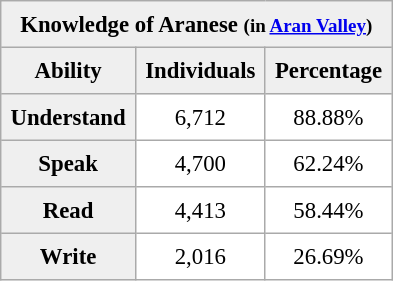<table border="1" cellpadding="6" cellspacing="0" style="float:left; margin:0; background:#fff; border:1px #aaa solid; border-collapse:collapse; text-align:center; font-size:95%;">
<tr>
<th style="background:#efefef;" colspan=3>Knowledge of Aranese <small>(in <a href='#'>Aran Valley</a>)</small></th>
</tr>
<tr>
<th style="background:#efefef;">Ability</th>
<th style="background:#efefef;">Individuals</th>
<th style="background:#efefef;">Percentage</th>
</tr>
<tr>
<th style="background:#efefef;">Understand</th>
<td>6,712</td>
<td>88.88%</td>
</tr>
<tr>
<th style="background:#efefef;">Speak</th>
<td>4,700</td>
<td>62.24%</td>
</tr>
<tr>
<th style="background:#efefef;">Read</th>
<td>4,413</td>
<td>58.44%</td>
</tr>
<tr>
<th style="background:#efefef;">Write</th>
<td>2,016</td>
<td>26.69%</td>
</tr>
</table>
